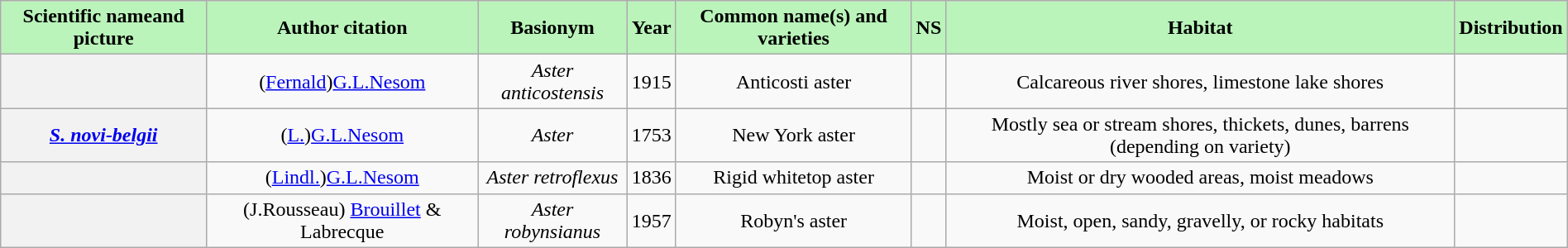<table class="wikitable sortable mw-collapsible" style="width:100%;text-align:center;">
<tr>
<th scope="col" style="background-color:#baf4ba;">Scientific nameand picture</th>
<th scope="col" style="background-color:#baf4ba;">Author citation</th>
<th scope="col" style="background-color:#baf4ba;">Basionym</th>
<th scope="col" style="background-color:#baf4ba;">Year</th>
<th scope="col" style="background-color:#baf4ba;">Common name(s) and varieties</th>
<th scope="col" style="background-color:#baf4ba;">NS</th>
<th scope="col" class="unsortable" style="background-color:#baf4ba;">Habitat</th>
<th scope="col" class="unsortable" style="background-color:#baf4ba;">Distribution</th>
</tr>
<tr>
<th scope="row"><em><a href='#'></a></em></th>
<td>(<a href='#'>Fernald</a>)<a href='#'>G.L.Nesom</a></td>
<td><em>Aster anticostensis</em></td>
<td>1915</td>
<td>Anticosti aster</td>
<td></td>
<td>Calcareous river shores, limestone lake shores</td>
<td></td>
</tr>
<tr>
<th scope="row"><em><a href='#'>S. novi-belgii</a></em></th>
<td>(<a href='#'>L.</a>)<a href='#'>G.L.Nesom</a></td>
<td><em>Aster </em></td>
<td>1753</td>
<td>New York aster<br></td>
<td></td>
<td>Mostly sea or stream shores, thickets, dunes, barrens (depending on variety)</td>
<td></td>
</tr>
<tr>
<th scope="row"><em><a href='#'></a></em></th>
<td>(<a href='#'>Lindl.</a>)<a href='#'>G.L.Nesom</a></td>
<td><em>Aster retroflexus</em></td>
<td>1836</td>
<td>Rigid whitetop aster</td>
<td></td>
<td>Moist or dry wooded areas, moist meadows</td>
<td></td>
</tr>
<tr>
<th scope="row"><em><a href='#'></a></em></th>
<td>(J.Rousseau) <a href='#'>Brouillet</a> & Labrecque</td>
<td><em>Aster robynsianus</em></td>
<td>1957</td>
<td>Robyn's aster</td>
<td></td>
<td>Moist, open, sandy, gravelly, or rocky habitats</td>
<td></td>
</tr>
</table>
